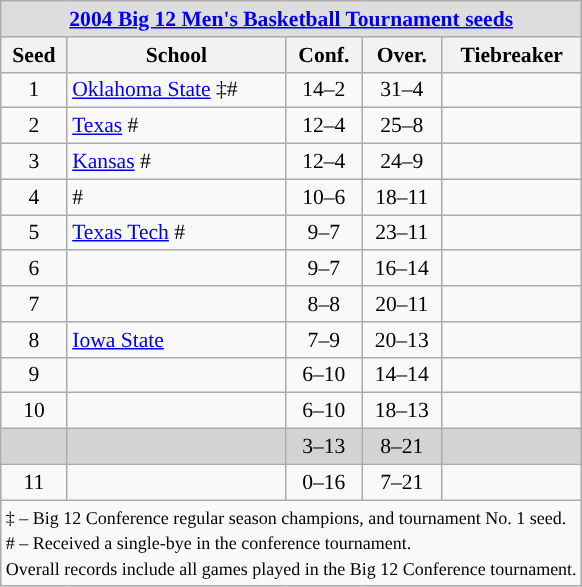<table class="wikitable" style="white-space:nowrap; font-size:90%;text-align:center">
<tr>
<td colspan="10" style="text-align:center; background:#DDDDDD; font:#000000"><strong><a href='#'>2004 Big 12 Men's Basketball Tournament seeds</a></strong></td>
</tr>
<tr bgcolor="#efefef">
<th>Seed</th>
<th>School</th>
<th>Conf.</th>
<th>Over.</th>
<th>Tiebreaker</th>
</tr>
<tr>
<td>1</td>
<td align=left><a href='#'>Oklahoma State</a> ‡#</td>
<td>14–2</td>
<td>31–4</td>
<td></td>
</tr>
<tr>
<td>2</td>
<td align=left><a href='#'>Texas</a> #</td>
<td>12–4</td>
<td>25–8</td>
<td></td>
</tr>
<tr>
<td>3</td>
<td align=left><a href='#'>Kansas</a> #</td>
<td>12–4</td>
<td>24–9</td>
<td></td>
</tr>
<tr>
<td>4</td>
<td align=left> #</td>
<td>10–6</td>
<td>18–11</td>
<td></td>
</tr>
<tr>
<td>5</td>
<td align=left><a href='#'>Texas Tech</a> #</td>
<td>9–7</td>
<td>23–11</td>
<td></td>
</tr>
<tr>
<td>6</td>
<td align=left></td>
<td>9–7</td>
<td>16–14</td>
<td></td>
</tr>
<tr>
<td>7</td>
<td align=left></td>
<td>8–8</td>
<td>20–11</td>
<td></td>
</tr>
<tr>
<td>8</td>
<td align=left><a href='#'>Iowa State</a></td>
<td>7–9</td>
<td>20–13</td>
<td></td>
</tr>
<tr>
<td>9</td>
<td align=left></td>
<td>6–10</td>
<td>14–14</td>
<td></td>
</tr>
<tr>
<td>10</td>
<td align=left></td>
<td>6–10</td>
<td>18–13</td>
<td></td>
</tr>
<tr bgcolor=d3d3d3>
<td></td>
<td align=left></td>
<td>3–13</td>
<td>8–21</td>
<td></td>
</tr>
<tr>
<td>11</td>
<td align=left></td>
<td>0–16</td>
<td>7–21</td>
<td></td>
</tr>
<tr>
<td colspan="10" style="text-align:left;"><small>‡ – Big 12 Conference regular season champions, and tournament No. 1 seed.<br># – Received a single-bye in the conference tournament.<br>Overall records include all games played in the Big 12 Conference tournament.</small></td>
</tr>
</table>
